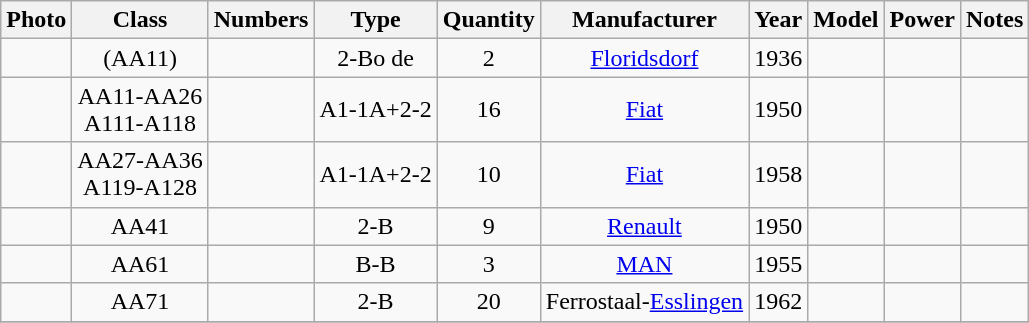<table class="wikitable" style=text-align:center>
<tr>
<th>Photo</th>
<th>Class</th>
<th>Numbers</th>
<th>Type</th>
<th>Quantity</th>
<th>Manufacturer</th>
<th>Year</th>
<th>Model</th>
<th>Power</th>
<th>Notes</th>
</tr>
<tr>
<td></td>
<td>(AA11)</td>
<td></td>
<td>2-Bo de</td>
<td>2</td>
<td><a href='#'>Floridsdorf</a></td>
<td>1936</td>
<td></td>
<td></td>
<td></td>
</tr>
<tr>
<td></td>
<td>AA11-AA26<br>A111-A118</td>
<td></td>
<td>A1-1A+2-2</td>
<td>16</td>
<td><a href='#'>Fiat</a></td>
<td>1950</td>
<td></td>
<td></td>
<td></td>
</tr>
<tr>
<td></td>
<td>AA27-AA36<br>A119-A128</td>
<td></td>
<td>A1-1A+2-2</td>
<td>10</td>
<td><a href='#'>Fiat</a></td>
<td>1958</td>
<td></td>
<td></td>
<td></td>
</tr>
<tr>
<td></td>
<td>AA41</td>
<td></td>
<td>2-B</td>
<td>9</td>
<td><a href='#'>Renault</a></td>
<td>1950</td>
<td></td>
<td></td>
<td></td>
</tr>
<tr>
<td></td>
<td>AA61</td>
<td></td>
<td>B-B</td>
<td>3</td>
<td><a href='#'>MAN</a></td>
<td>1955</td>
<td></td>
<td></td>
<td></td>
</tr>
<tr>
<td></td>
<td>AA71</td>
<td></td>
<td>2-B</td>
<td>20</td>
<td>Ferrostaal-<a href='#'>Esslingen</a></td>
<td>1962</td>
<td></td>
<td></td>
<td></td>
</tr>
<tr>
</tr>
</table>
